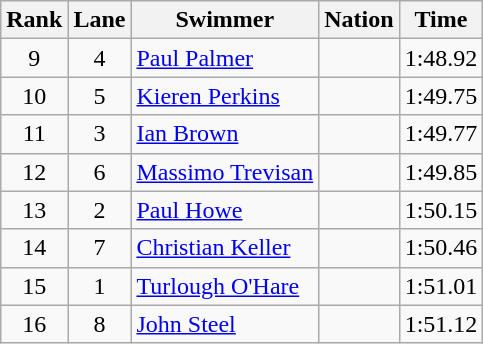<table class="wikitable sortable" style="text-align:center">
<tr>
<th>Rank</th>
<th>Lane</th>
<th>Swimmer</th>
<th>Nation</th>
<th>Time</th>
</tr>
<tr>
<td>9</td>
<td>4</td>
<td align=left><a href='#'>Paul Palmer</a></td>
<td align=left></td>
<td>1:48.92</td>
</tr>
<tr>
<td>10</td>
<td>5</td>
<td align=left><a href='#'>Kieren Perkins</a></td>
<td align=left></td>
<td>1:49.75</td>
</tr>
<tr>
<td>11</td>
<td>3</td>
<td align=left><a href='#'>Ian Brown</a></td>
<td align=left></td>
<td>1:49.77</td>
</tr>
<tr>
<td>12</td>
<td>6</td>
<td align=left><a href='#'>Massimo Trevisan</a></td>
<td align=left></td>
<td>1:49.85</td>
</tr>
<tr>
<td>13</td>
<td>2</td>
<td align=left><a href='#'>Paul Howe</a></td>
<td align=left></td>
<td>1:50.15</td>
</tr>
<tr>
<td>14</td>
<td>7</td>
<td align=left><a href='#'>Christian Keller</a></td>
<td align=left></td>
<td>1:50.46</td>
</tr>
<tr>
<td>15</td>
<td>1</td>
<td align=left><a href='#'>Turlough O'Hare</a></td>
<td align=left></td>
<td>1:51.01</td>
</tr>
<tr>
<td>16</td>
<td>8</td>
<td align=left><a href='#'>John Steel</a></td>
<td align=left></td>
<td>1:51.12</td>
</tr>
</table>
